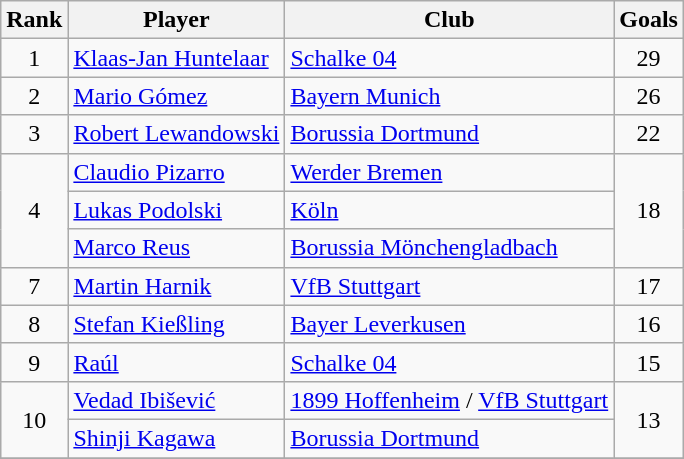<table class="wikitable sortable" style=text-align:center>
<tr>
<th>Rank</th>
<th>Player</th>
<th>Club</th>
<th>Goals</th>
</tr>
<tr>
<td>1</td>
<td align=left> <a href='#'>Klaas-Jan Huntelaar</a></td>
<td align=left><a href='#'>Schalke 04</a></td>
<td>29</td>
</tr>
<tr>
<td>2</td>
<td align=left> <a href='#'>Mario Gómez</a></td>
<td align=left><a href='#'>Bayern Munich</a></td>
<td>26</td>
</tr>
<tr>
<td>3</td>
<td align=left> <a href='#'>Robert Lewandowski</a></td>
<td align=left><a href='#'>Borussia Dortmund</a></td>
<td>22</td>
</tr>
<tr>
<td rowspan=3>4</td>
<td align=left> <a href='#'>Claudio Pizarro</a></td>
<td align=left><a href='#'>Werder Bremen</a></td>
<td rowspan=3>18</td>
</tr>
<tr>
<td align=left> <a href='#'>Lukas Podolski</a></td>
<td align=left><a href='#'>Köln</a></td>
</tr>
<tr>
<td align=left> <a href='#'>Marco Reus</a></td>
<td align=left><a href='#'>Borussia Mönchengladbach</a></td>
</tr>
<tr>
<td>7</td>
<td align=left> <a href='#'>Martin Harnik</a></td>
<td align=left><a href='#'>VfB Stuttgart</a></td>
<td>17</td>
</tr>
<tr>
<td>8</td>
<td align=left> <a href='#'>Stefan Kießling</a></td>
<td align=left><a href='#'>Bayer Leverkusen</a></td>
<td>16</td>
</tr>
<tr>
<td>9</td>
<td align=left> <a href='#'>Raúl</a></td>
<td align=left><a href='#'>Schalke 04</a></td>
<td>15</td>
</tr>
<tr>
<td rowspan=2>10</td>
<td align=left> <a href='#'>Vedad Ibišević</a></td>
<td align=left><a href='#'>1899 Hoffenheim</a> / <a href='#'>VfB Stuttgart</a></td>
<td rowspan=2>13</td>
</tr>
<tr>
<td align=left> <a href='#'>Shinji Kagawa</a></td>
<td align=left><a href='#'>Borussia Dortmund</a></td>
</tr>
<tr>
</tr>
</table>
